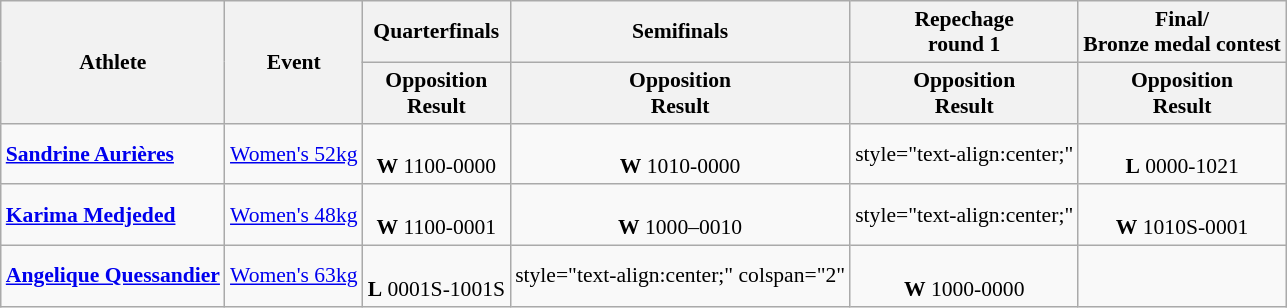<table class=wikitable style="font-size:90%">
<tr>
<th rowspan="2">Athlete</th>
<th rowspan="2">Event</th>
<th>Quarterfinals</th>
<th>Semifinals</th>
<th>Repechage <br>round 1</th>
<th>Final/<br>Bronze medal contest</th>
</tr>
<tr>
<th>Opposition<br>Result</th>
<th>Opposition<br>Result</th>
<th>Opposition<br>Result</th>
<th>Opposition<br>Result</th>
</tr>
<tr>
<td><strong><a href='#'>Sandrine Aurières</a></strong></td>
<td style="text-align:center;"><a href='#'>Women's 52kg</a></td>
<td style="text-align:center;"><br> <strong>W</strong> 1100-0000</td>
<td style="text-align:center;"><br> <strong>W</strong> 1010-0000</td>
<td>style="text-align:center;" </td>
<td style="text-align:center;"><br> <strong>L</strong> 0000-1021 </td>
</tr>
<tr>
<td><strong><a href='#'>Karima Medjeded</a></strong></td>
<td style="text-align:center;"><a href='#'>Women's 48kg</a></td>
<td style="text-align:center;"><br> <strong>W</strong> 1100-0001</td>
<td style="text-align:center;"><br> <strong>W</strong> 1000–0010</td>
<td>style="text-align:center;" </td>
<td style="text-align:center;"><br> <strong>W</strong> 1010S-0001 </td>
</tr>
<tr>
<td><strong><a href='#'>Angelique Quessandier</a></strong></td>
<td style="text-align:center;"><a href='#'>Women's 63kg</a></td>
<td style="text-align:center;"><br> <strong>L</strong> 0001S-1001S</td>
<td>style="text-align:center;" colspan="2" </td>
<td style="text-align:center;"><br> <strong>W</strong> 1000-0000 </td>
</tr>
</table>
